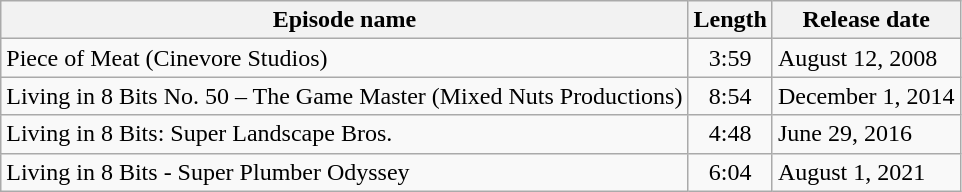<table class="wikitable" 85%; 100%; 5px;">
<tr>
<th>Episode name</th>
<th>Length</th>
<th>Release date</th>
</tr>
<tr>
<td valign="top">Piece of Meat (Cinevore Studios)</td>
<td style="vertical-align:top; text-align:center;">3:59</td>
<td valign="top" nowrap>August 12, 2008</td>
</tr>
<tr>
<td valign="top">Living in 8 Bits No. 50 – The Game Master (Mixed Nuts Productions)</td>
<td style="vertical-align:top; text-align:center;">8:54</td>
<td valign="top" nowrap>December 1, 2014</td>
</tr>
<tr>
<td valign="top">Living in 8 Bits: Super Landscape Bros.</td>
<td style="vertical-align:top; text-align:center;">4:48</td>
<td valign="top" nowrap>June 29, 2016</td>
</tr>
<tr>
<td valign="top">Living in 8 Bits - Super Plumber Odyssey</td>
<td style="vertical-align:top; text-align:center;">6:04</td>
<td valign="top" nowrap>August 1, 2021</td>
</tr>
</table>
